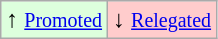<table class="wikitable" align="center">
<tr>
<td style="background:#ddffdd">↑ <small><a href='#'>Promoted</a></small></td>
<td style="background:#ffcccc">↓ <small><a href='#'>Relegated</a></small></td>
</tr>
</table>
